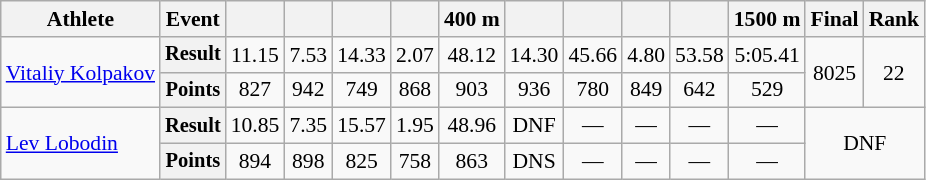<table class="wikitable" style="font-size:90%">
<tr>
<th>Athlete</th>
<th>Event</th>
<th></th>
<th></th>
<th></th>
<th></th>
<th>400 m</th>
<th></th>
<th></th>
<th></th>
<th></th>
<th>1500 m</th>
<th>Final</th>
<th>Rank</th>
</tr>
<tr align=center>
<td rowspan=2 align=left><a href='#'>Vitaliy Kolpakov</a></td>
<th style="font-size:95%">Result</th>
<td>11.15</td>
<td>7.53</td>
<td>14.33</td>
<td>2.07</td>
<td>48.12</td>
<td>14.30</td>
<td>45.66</td>
<td>4.80</td>
<td>53.58</td>
<td>5:05.41</td>
<td rowspan=2>8025</td>
<td rowspan=2>22</td>
</tr>
<tr align=center>
<th style="font-size:95%">Points</th>
<td>827</td>
<td>942</td>
<td>749</td>
<td>868</td>
<td>903</td>
<td>936</td>
<td>780</td>
<td>849</td>
<td>642</td>
<td>529</td>
</tr>
<tr align=center>
<td rowspan=2 align=left><a href='#'>Lev Lobodin</a></td>
<th style="font-size:95%">Result</th>
<td>10.85</td>
<td>7.35</td>
<td>15.57</td>
<td>1.95</td>
<td>48.96</td>
<td>DNF</td>
<td>—</td>
<td>—</td>
<td>—</td>
<td>—</td>
<td rowspan=2 colspan=2>DNF</td>
</tr>
<tr align=center>
<th style="font-size:95%">Points</th>
<td>894</td>
<td>898</td>
<td>825</td>
<td>758</td>
<td>863</td>
<td>DNS</td>
<td>—</td>
<td>—</td>
<td>—</td>
<td>—</td>
</tr>
</table>
